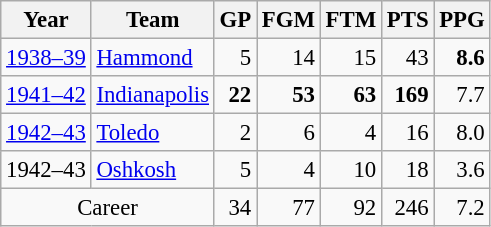<table class="wikitable sortable" style="font-size:95%; text-align:right;">
<tr>
<th>Year</th>
<th>Team</th>
<th>GP</th>
<th>FGM</th>
<th>FTM</th>
<th>PTS</th>
<th>PPG</th>
</tr>
<tr>
<td style="text-align:left;"><a href='#'>1938–39</a></td>
<td style="text-align:left;"><a href='#'>Hammond</a></td>
<td>5</td>
<td>14</td>
<td>15</td>
<td>43</td>
<td><strong>8.6</strong></td>
</tr>
<tr>
<td style="text-align:left;"><a href='#'>1941–42</a></td>
<td style="text-align:left;"><a href='#'>Indianapolis</a></td>
<td><strong>22</strong></td>
<td><strong>53</strong></td>
<td><strong>63</strong></td>
<td><strong>169</strong></td>
<td>7.7</td>
</tr>
<tr>
<td style="text-align:left;"><a href='#'>1942–43</a></td>
<td style="text-align:left;"><a href='#'>Toledo</a></td>
<td>2</td>
<td>6</td>
<td>4</td>
<td>16</td>
<td>8.0</td>
</tr>
<tr>
<td style="text-align:left;">1942–43</td>
<td style="text-align:left;"><a href='#'>Oshkosh</a></td>
<td>5</td>
<td>4</td>
<td>10</td>
<td>18</td>
<td>3.6</td>
</tr>
<tr>
<td style="text-align:center;" colspan="2">Career</td>
<td>34</td>
<td>77</td>
<td>92</td>
<td>246</td>
<td>7.2</td>
</tr>
</table>
